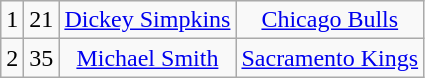<table class="wikitable">
<tr style="text-align:center;" bgcolor="">
<td>1</td>
<td>21</td>
<td><a href='#'>Dickey Simpkins</a></td>
<td><a href='#'>Chicago Bulls</a></td>
</tr>
<tr style="text-align:center;" bgcolor="">
<td>2</td>
<td>35</td>
<td><a href='#'>Michael Smith</a></td>
<td><a href='#'>Sacramento Kings</a></td>
</tr>
</table>
